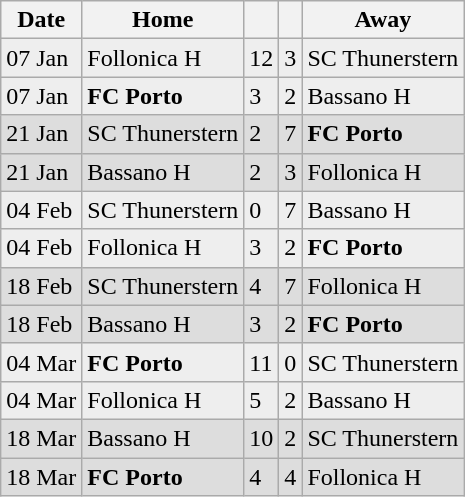<table class="wikitable">
<tr>
<th>Date</th>
<th>Home</th>
<th></th>
<th></th>
<th>Away</th>
</tr>
<tr style="background:#eeeeee;">
<td>07 Jan</td>
<td>Follonica H</td>
<td>12</td>
<td>3</td>
<td>SC Thunerstern</td>
</tr>
<tr style="background:#eeeeee;">
<td>07 Jan</td>
<td><strong>FC Porto</strong></td>
<td>3</td>
<td>2</td>
<td>Bassano H</td>
</tr>
<tr style="background:#dddddd;">
<td>21 Jan</td>
<td>SC Thunerstern</td>
<td>2</td>
<td>7</td>
<td><strong>FC Porto</strong></td>
</tr>
<tr style="background:#dddddd;">
<td>21 Jan</td>
<td>Bassano H</td>
<td>2</td>
<td>3</td>
<td>Follonica H</td>
</tr>
<tr style="background:#eeeeee;">
<td>04 Feb</td>
<td>SC Thunerstern</td>
<td>0</td>
<td>7</td>
<td>Bassano H</td>
</tr>
<tr style="background:#eeeeee;">
<td>04 Feb</td>
<td>Follonica H</td>
<td>3</td>
<td>2</td>
<td><strong>FC Porto</strong></td>
</tr>
<tr style="background:#dddddd;">
<td>18 Feb</td>
<td>SC Thunerstern</td>
<td>4</td>
<td>7</td>
<td>Follonica H</td>
</tr>
<tr style="background:#dddddd;">
<td>18 Feb</td>
<td>Bassano H</td>
<td>3</td>
<td>2</td>
<td><strong>FC Porto</strong></td>
</tr>
<tr style="background:#eeeeee;">
<td>04 Mar</td>
<td><strong>FC Porto</strong></td>
<td>11</td>
<td>0</td>
<td>SC Thunerstern</td>
</tr>
<tr style="background:#eeeeee;">
<td>04 Mar</td>
<td>Follonica H</td>
<td>5</td>
<td>2</td>
<td>Bassano H</td>
</tr>
<tr style="background:#dddddd;">
<td>18 Mar</td>
<td>Bassano H</td>
<td>10</td>
<td>2</td>
<td>SC Thunerstern</td>
</tr>
<tr style="background:#dddddd;">
<td>18 Mar</td>
<td><strong>FC Porto</strong></td>
<td>4</td>
<td>4</td>
<td>Follonica H</td>
</tr>
</table>
